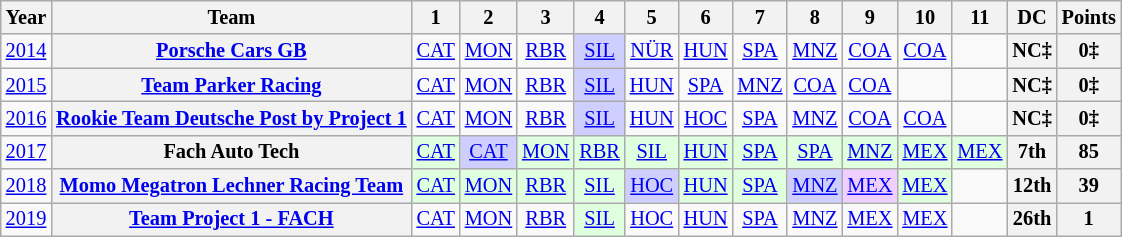<table class="wikitable" style="text-align:center; font-size:85%">
<tr>
<th>Year</th>
<th>Team</th>
<th>1</th>
<th>2</th>
<th>3</th>
<th>4</th>
<th>5</th>
<th>6</th>
<th>7</th>
<th>8</th>
<th>9</th>
<th>10</th>
<th>11</th>
<th>DC</th>
<th>Points</th>
</tr>
<tr>
<td><a href='#'>2014</a></td>
<th nowrap><a href='#'>Porsche Cars GB</a></th>
<td><a href='#'>CAT</a></td>
<td><a href='#'>MON</a></td>
<td><a href='#'>RBR</a></td>
<td style="background:#CFCFFF;"><a href='#'>SIL</a><br></td>
<td><a href='#'>NÜR</a></td>
<td><a href='#'>HUN</a></td>
<td><a href='#'>SPA</a></td>
<td><a href='#'>MNZ</a></td>
<td><a href='#'>COA</a></td>
<td><a href='#'>COA</a></td>
<td></td>
<th>NC‡</th>
<th>0‡</th>
</tr>
<tr>
<td><a href='#'>2015</a></td>
<th nowrap><a href='#'>Team Parker Racing</a></th>
<td><a href='#'>CAT</a></td>
<td><a href='#'>MON</a></td>
<td><a href='#'>RBR</a></td>
<td style="background:#CFCFFF;"><a href='#'>SIL</a><br></td>
<td><a href='#'>HUN</a></td>
<td><a href='#'>SPA</a></td>
<td><a href='#'>MNZ</a></td>
<td><a href='#'>COA</a></td>
<td><a href='#'>COA</a></td>
<td></td>
<td></td>
<th>NC‡</th>
<th>0‡</th>
</tr>
<tr>
<td><a href='#'>2016</a></td>
<th nowrap><a href='#'>Rookie Team Deutsche Post by Project 1</a></th>
<td><a href='#'>CAT</a></td>
<td><a href='#'>MON</a></td>
<td><a href='#'>RBR</a></td>
<td style="background:#CFCFFF;"><a href='#'>SIL</a><br></td>
<td><a href='#'>HUN</a></td>
<td><a href='#'>HOC</a></td>
<td><a href='#'>SPA</a></td>
<td><a href='#'>MNZ</a></td>
<td><a href='#'>COA</a></td>
<td><a href='#'>COA</a></td>
<td></td>
<th>NC‡</th>
<th>0‡</th>
</tr>
<tr>
<td><a href='#'>2017</a></td>
<th nowrap>Fach Auto Tech</th>
<td style="background:#DFFFDF;"><a href='#'>CAT</a><br></td>
<td style="background:#CFCFFF;"><a href='#'>CAT</a><br></td>
<td style="background:#DFFFDF;"><a href='#'>MON</a><br></td>
<td style="background:#DFFFDF;"><a href='#'>RBR</a><br></td>
<td style="background:#DFFFDF;"><a href='#'>SIL</a><br></td>
<td style="background:#DFFFDF;"><a href='#'>HUN</a><br></td>
<td style="background:#DFFFDF;"><a href='#'>SPA</a><br></td>
<td style="background:#DFFFDF;"><a href='#'>SPA</a><br></td>
<td style="background:#DFFFDF;"><a href='#'>MNZ</a><br></td>
<td style="background:#DFFFDF;"><a href='#'>MEX</a><br></td>
<td style="background:#DFFFDF;"><a href='#'>MEX</a><br></td>
<th>7th</th>
<th>85</th>
</tr>
<tr>
<td><a href='#'>2018</a></td>
<th nowrap><a href='#'>Momo Megatron Lechner Racing Team</a></th>
<td style="background:#DFFFDF;"><a href='#'>CAT</a><br></td>
<td style="background:#DFFFDF;"><a href='#'>MON</a><br></td>
<td style="background:#DFFFDF;"><a href='#'>RBR</a><br></td>
<td style="background:#DFFFDF;"><a href='#'>SIL</a><br></td>
<td style="background:#CFCFFF;"><a href='#'>HOC</a><br></td>
<td style="background:#DFFFDF;"><a href='#'>HUN</a><br></td>
<td style="background:#DFFFDF;"><a href='#'>SPA</a><br></td>
<td style="background:#CFCFFF;"><a href='#'>MNZ</a><br></td>
<td style="background:#EFCFFF;"><a href='#'>MEX</a><br></td>
<td style="background:#DFFFDF;"><a href='#'>MEX</a><br></td>
<td></td>
<th>12th</th>
<th>39</th>
</tr>
<tr>
<td><a href='#'>2019</a></td>
<th nowrap><a href='#'>Team Project 1 - FACH</a></th>
<td><a href='#'>CAT</a></td>
<td><a href='#'>MON</a></td>
<td><a href='#'>RBR</a></td>
<td style="background:#DFFFDF;"><a href='#'>SIL</a><br></td>
<td><a href='#'>HOC</a></td>
<td><a href='#'>HUN</a></td>
<td><a href='#'>SPA</a></td>
<td><a href='#'>MNZ</a></td>
<td><a href='#'>MEX</a></td>
<td><a href='#'>MEX</a></td>
<td></td>
<th>26th</th>
<th>1</th>
</tr>
</table>
